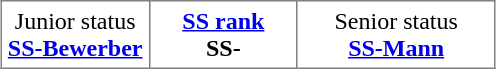<table class="toccolours" border="1" cellpadding="4" cellspacing="0" style="border-collapse: collapse; margin: 0.5em auto; clear: both;">
<tr>
<td width="30%" align="center">Junior status<br><strong><a href='#'>SS-Bewerber</a></strong></td>
<td width="30%" align="center"><strong><a href='#'>SS rank</a></strong><br><strong>SS-</strong></td>
<td width="40%" align="center">Senior status<br><strong><a href='#'>SS-Mann</a></strong></td>
</tr>
</table>
